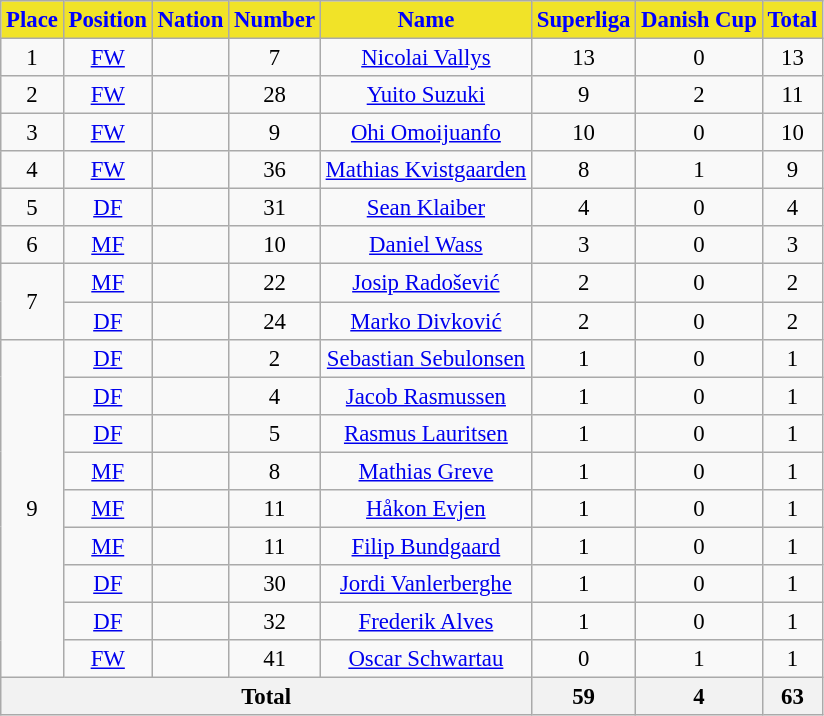<table class="wikitable" style="font-size: 95%; text-align: center">
<tr>
<th style="background:#f1e328; color:blue; text-align:center;"!width=80>Place</th>
<th style="background:#f1e328; color:blue; text-align:center;"!width=80>Position</th>
<th style="background:#f1e328; color:blue; text-align:center;"!width=80>Nation</th>
<th style="background:#f1e328; color:blue; text-align:center;"!width=80>Number</th>
<th style="background:#f1e328; color:blue; text-align:center;"!width=150>Name</th>
<th style="background:#f1e328; color:blue; text-align:center;"!width=150>Superliga</th>
<th style="background:#f1e328; color:blue; text-align:center;"!width=150>Danish Cup</th>
<th style="background:#f1e328; color:blue; text-align:center;"!width=80>Total</th>
</tr>
<tr>
<td rowspan=1>1</td>
<td><a href='#'>FW</a></td>
<td></td>
<td>7</td>
<td><a href='#'>Nicolai Vallys</a></td>
<td>13</td>
<td>0</td>
<td>13</td>
</tr>
<tr>
<td rowspan=1>2</td>
<td><a href='#'>FW</a></td>
<td></td>
<td>28</td>
<td><a href='#'>Yuito Suzuki</a></td>
<td>9</td>
<td>2</td>
<td>11</td>
</tr>
<tr>
<td rowspan=1>3</td>
<td><a href='#'>FW</a></td>
<td></td>
<td>9</td>
<td><a href='#'>Ohi Omoijuanfo</a></td>
<td>10</td>
<td>0</td>
<td>10</td>
</tr>
<tr>
<td rowspan=1>4</td>
<td><a href='#'>FW</a></td>
<td></td>
<td>36</td>
<td><a href='#'>Mathias Kvistgaarden</a></td>
<td>8</td>
<td>1</td>
<td>9</td>
</tr>
<tr>
<td rowspan=1>5</td>
<td><a href='#'>DF</a></td>
<td></td>
<td>31</td>
<td><a href='#'>Sean Klaiber</a></td>
<td>4</td>
<td>0</td>
<td>4</td>
</tr>
<tr>
<td rowspan=1>6</td>
<td><a href='#'>MF</a></td>
<td></td>
<td>10</td>
<td><a href='#'>Daniel Wass</a></td>
<td>3</td>
<td>0</td>
<td>3</td>
</tr>
<tr>
<td rowspan=2>7</td>
<td><a href='#'>MF</a></td>
<td></td>
<td>22</td>
<td><a href='#'>Josip Radošević</a></td>
<td>2</td>
<td>0</td>
<td>2</td>
</tr>
<tr>
<td><a href='#'>DF</a></td>
<td></td>
<td>24</td>
<td><a href='#'>Marko Divković</a></td>
<td>2</td>
<td>0</td>
<td>2</td>
</tr>
<tr>
<td rowspan=9>9</td>
<td><a href='#'>DF</a></td>
<td></td>
<td>2</td>
<td><a href='#'>Sebastian Sebulonsen</a></td>
<td>1</td>
<td>0</td>
<td>1</td>
</tr>
<tr>
<td><a href='#'>DF</a></td>
<td></td>
<td>4</td>
<td><a href='#'>Jacob Rasmussen</a></td>
<td>1</td>
<td>0</td>
<td>1</td>
</tr>
<tr>
<td><a href='#'>DF</a></td>
<td></td>
<td>5</td>
<td><a href='#'>Rasmus Lauritsen</a></td>
<td>1</td>
<td>0</td>
<td>1</td>
</tr>
<tr>
<td><a href='#'>MF</a></td>
<td></td>
<td>8</td>
<td><a href='#'>Mathias Greve</a></td>
<td>1</td>
<td>0</td>
<td>1</td>
</tr>
<tr>
<td><a href='#'>MF</a></td>
<td></td>
<td>11</td>
<td><a href='#'>Håkon Evjen</a></td>
<td>1</td>
<td>0</td>
<td>1</td>
</tr>
<tr>
<td><a href='#'>MF</a></td>
<td></td>
<td>11</td>
<td><a href='#'>Filip Bundgaard</a></td>
<td>1</td>
<td>0</td>
<td>1</td>
</tr>
<tr>
<td><a href='#'>DF</a></td>
<td></td>
<td>30</td>
<td><a href='#'>Jordi Vanlerberghe</a></td>
<td>1</td>
<td>0</td>
<td>1</td>
</tr>
<tr>
<td><a href='#'>DF</a></td>
<td></td>
<td>32</td>
<td><a href='#'>Frederik Alves</a></td>
<td>1</td>
<td>0</td>
<td>1</td>
</tr>
<tr>
<td><a href='#'>FW</a></td>
<td></td>
<td>41</td>
<td><a href='#'>Oscar Schwartau</a></td>
<td>0</td>
<td>1</td>
<td>1</td>
</tr>
<tr>
<th colspan=5>Total</th>
<th>59</th>
<th>4</th>
<th>63</th>
</tr>
</table>
